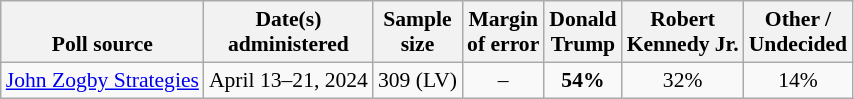<table class="wikitable sortable mw-datatable" style="font-size:90%;text-align:center;line-height:17px">
<tr valign=bottom>
<th>Poll source</th>
<th>Date(s)<br>administered</th>
<th>Sample<br>size</th>
<th>Margin<br>of error</th>
<th class="unsortable">Donald<br>Trump<br></th>
<th class="unsortable">Robert<br>Kennedy Jr.<br></th>
<th class="unsortable">Other /<br>Undecided</th>
</tr>
<tr>
<td style="text-align:left;"><a href='#'>John Zogby Strategies</a></td>
<td data-sort-value="2024-05-01">April 13–21, 2024</td>
<td>309 (LV)</td>
<td>–</td>
<td><strong>54%</strong></td>
<td>32%</td>
<td>14%</td>
</tr>
</table>
